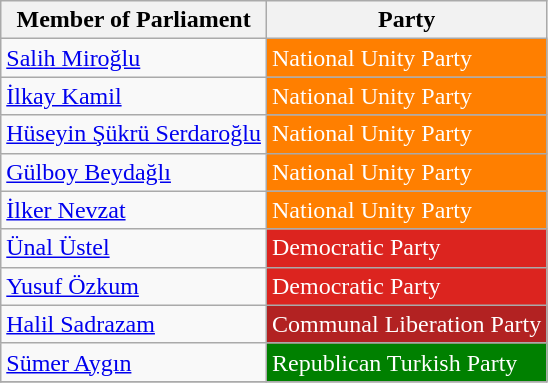<table class="wikitable">
<tr>
<th>Member of Parliament</th>
<th>Party</th>
</tr>
<tr>
<td><a href='#'>Salih Miroğlu</a></td>
<td style="background:#FF7F00; color:white">National Unity Party</td>
</tr>
<tr>
<td><a href='#'>İlkay Kamil</a></td>
<td style="background:#FF7F00; color:white">National Unity Party</td>
</tr>
<tr>
<td><a href='#'>Hüseyin Şükrü Serdaroğlu</a></td>
<td style="background:#FF7F00; color:white">National Unity Party</td>
</tr>
<tr>
<td><a href='#'>Gülboy Beydağlı</a></td>
<td style="background:#FF7F00; color:white">National Unity Party</td>
</tr>
<tr>
<td><a href='#'>İlker Nevzat</a></td>
<td style="background:#FF7F00; color:white">National Unity Party</td>
</tr>
<tr>
<td><a href='#'>Ünal Üstel</a></td>
<td style="background:#DC241f; color:white">Democratic Party</td>
</tr>
<tr>
<td><a href='#'>Yusuf Özkum</a></td>
<td style="background:#DC241f; color:white">Democratic Party</td>
</tr>
<tr>
<td><a href='#'>Halil Sadrazam</a></td>
<td style="background:#B22222; color:white">Communal Liberation Party</td>
</tr>
<tr>
<td><a href='#'>Sümer Aygın</a></td>
<td style="background:#008000; color:white">Republican Turkish Party</td>
</tr>
<tr>
</tr>
</table>
